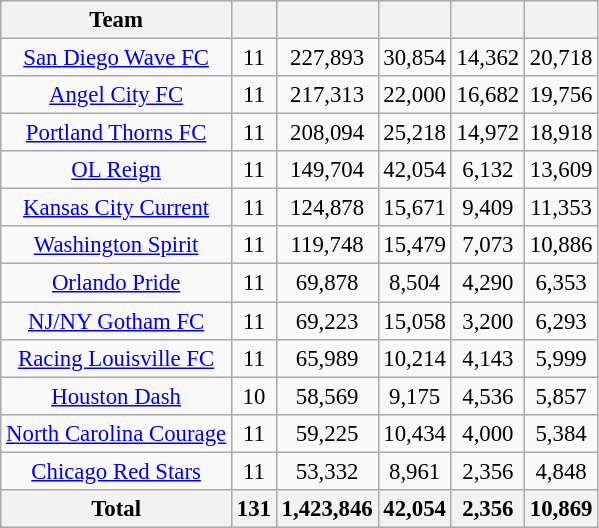<table class="wikitable sortable" style="font-size: 95%;text-align: center;">
<tr>
<th scope="col">Team</th>
<th scope="col"></th>
<th scope="col"></th>
<th scope="col"></th>
<th scope="col"></th>
<th scope="col"></th>
</tr>
<tr>
<td><a href='#'>San Diego Wave FC</a></td>
<td>11</td>
<td>227,893</td>
<td>30,854</td>
<td>14,362</td>
<td>20,718</td>
</tr>
<tr>
<td><a href='#'>Angel City FC</a></td>
<td>11</td>
<td>217,313</td>
<td>22,000</td>
<td>16,682</td>
<td>19,756</td>
</tr>
<tr>
<td><a href='#'>Portland Thorns FC</a></td>
<td>11</td>
<td>208,094</td>
<td>25,218</td>
<td>14,972</td>
<td>18,918</td>
</tr>
<tr>
<td><a href='#'>OL Reign</a></td>
<td>11</td>
<td>149,704</td>
<td>42,054</td>
<td>6,132</td>
<td>13,609</td>
</tr>
<tr>
<td><a href='#'>Kansas City Current</a></td>
<td>11</td>
<td>124,878</td>
<td>15,671</td>
<td>9,409</td>
<td>11,353</td>
</tr>
<tr>
<td><a href='#'>Washington Spirit</a></td>
<td>11</td>
<td>119,748</td>
<td>15,479</td>
<td>7,073</td>
<td>10,886</td>
</tr>
<tr>
<td><a href='#'>Orlando Pride</a></td>
<td>11</td>
<td>69,878</td>
<td>8,504</td>
<td>4,290</td>
<td>6,353</td>
</tr>
<tr>
<td><a href='#'>NJ/NY Gotham FC</a></td>
<td>11</td>
<td>69,223</td>
<td>15,058</td>
<td>3,200</td>
<td>6,293</td>
</tr>
<tr>
<td><a href='#'>Racing Louisville FC</a></td>
<td>11</td>
<td>65,989</td>
<td>10,214</td>
<td>4,143</td>
<td>5,999</td>
</tr>
<tr>
<td><a href='#'>Houston Dash</a></td>
<td>10</td>
<td>58,569</td>
<td>9,175</td>
<td>4,536</td>
<td>5,857</td>
</tr>
<tr>
<td><a href='#'>North Carolina Courage</a></td>
<td>11</td>
<td>59,225</td>
<td>10,434</td>
<td>4,000</td>
<td>5,384</td>
</tr>
<tr>
<td><a href='#'>Chicago Red Stars</a></td>
<td>11</td>
<td>53,332</td>
<td>8,961</td>
<td>2,356</td>
<td>4,848</td>
</tr>
<tr>
<th scope="row">Total</th>
<th>131</th>
<th>1,423,846</th>
<th>42,054</th>
<th>2,356</th>
<th>10,869</th>
</tr>
</table>
